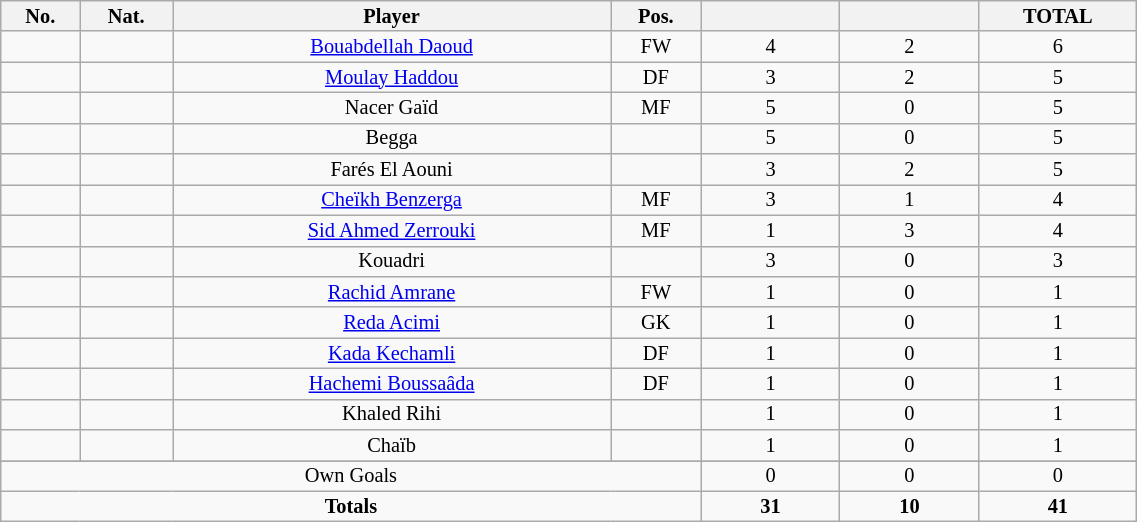<table class="wikitable sortable alternance"  style="font-size:85%; text-align:center; line-height:14px; width:60%;">
<tr>
<th width=10>No.</th>
<th width=10>Nat.</th>
<th width=140>Player</th>
<th width=10>Pos.</th>
<th width=40></th>
<th width=40></th>
<th width=40>TOTAL</th>
</tr>
<tr>
<td></td>
<td></td>
<td><a href='#'>Bouabdellah Daoud</a></td>
<td>FW</td>
<td>4</td>
<td>2</td>
<td>6</td>
</tr>
<tr>
<td></td>
<td></td>
<td><a href='#'>Moulay Haddou</a></td>
<td>DF</td>
<td>3</td>
<td>2</td>
<td>5</td>
</tr>
<tr>
<td></td>
<td></td>
<td>Nacer Gaïd</td>
<td>MF</td>
<td>5</td>
<td>0</td>
<td>5</td>
</tr>
<tr>
<td></td>
<td></td>
<td>Begga</td>
<td></td>
<td>5</td>
<td>0</td>
<td>5</td>
</tr>
<tr>
<td></td>
<td></td>
<td>Farés El Aouni</td>
<td></td>
<td>3</td>
<td>2</td>
<td>5</td>
</tr>
<tr>
<td></td>
<td></td>
<td><a href='#'>Cheïkh Benzerga</a></td>
<td>MF</td>
<td>3</td>
<td>1</td>
<td>4</td>
</tr>
<tr>
<td></td>
<td></td>
<td><a href='#'>Sid Ahmed Zerrouki</a></td>
<td>MF</td>
<td>1</td>
<td>3</td>
<td>4</td>
</tr>
<tr>
<td></td>
<td></td>
<td>Kouadri</td>
<td></td>
<td>3</td>
<td>0</td>
<td>3</td>
</tr>
<tr>
<td></td>
<td></td>
<td><a href='#'>Rachid Amrane</a></td>
<td>FW</td>
<td>1</td>
<td>0</td>
<td>1</td>
</tr>
<tr>
<td></td>
<td></td>
<td><a href='#'>Reda Acimi</a></td>
<td>GK</td>
<td>1</td>
<td>0</td>
<td>1</td>
</tr>
<tr>
<td></td>
<td></td>
<td><a href='#'>Kada Kechamli</a></td>
<td>DF</td>
<td>1</td>
<td>0</td>
<td>1</td>
</tr>
<tr>
<td></td>
<td></td>
<td><a href='#'>Hachemi Boussaâda</a></td>
<td>DF</td>
<td>1</td>
<td>0</td>
<td>1</td>
</tr>
<tr>
<td></td>
<td></td>
<td>Khaled Rihi</td>
<td></td>
<td>1</td>
<td>0</td>
<td>1</td>
</tr>
<tr>
<td></td>
<td></td>
<td>Chaïb</td>
<td></td>
<td>1</td>
<td>0</td>
<td>1</td>
</tr>
<tr>
</tr>
<tr class="sortbottom">
<td colspan="4">Own Goals</td>
<td>0</td>
<td>0</td>
<td>0</td>
</tr>
<tr class="sortbottom">
<td colspan="4"><strong>Totals</strong></td>
<td><strong>31</strong></td>
<td><strong>10</strong></td>
<td><strong>41</strong></td>
</tr>
</table>
